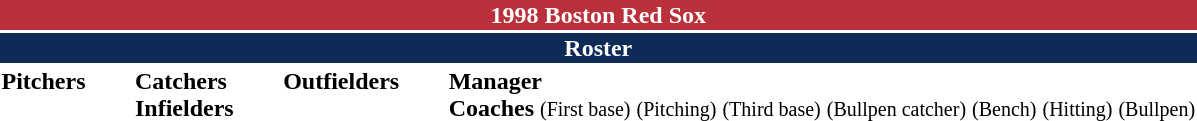<table class="toccolours" style="text-align:left;">
<tr>
<th colspan="10" style="background-color:#ba313c; color:#FFFFFF; text-align:center;">1998 Boston Red Sox</th>
</tr>
<tr>
<td colspan="10" style="background-color:#0d2b56; color:white; text-align:center;"><strong>Roster</strong></td>
</tr>
<tr>
<td valign="top"><strong>Pitchers</strong><br>





















</td>
<td width="25px"></td>
<td valign="top"><strong>Catchers</strong><br>



<strong>Infielders</strong>










</td>
<td width="25px"></td>
<td valign="top"><strong>Outfielders</strong><br>







</td>
<td width="25px"></td>
<td valign="top"><strong>Manager</strong><br> 
<strong>Coaches</strong>
 <small>(First base)</small> 
 <small>(Pitching)</small>
 <small>(Third base)</small> 
 <small>(Bullpen catcher)</small>
 <small>(Bench)</small>
 <small>(Hitting)</small>
 <small>(Bullpen)</small></td>
</tr>
<tr>
</tr>
</table>
